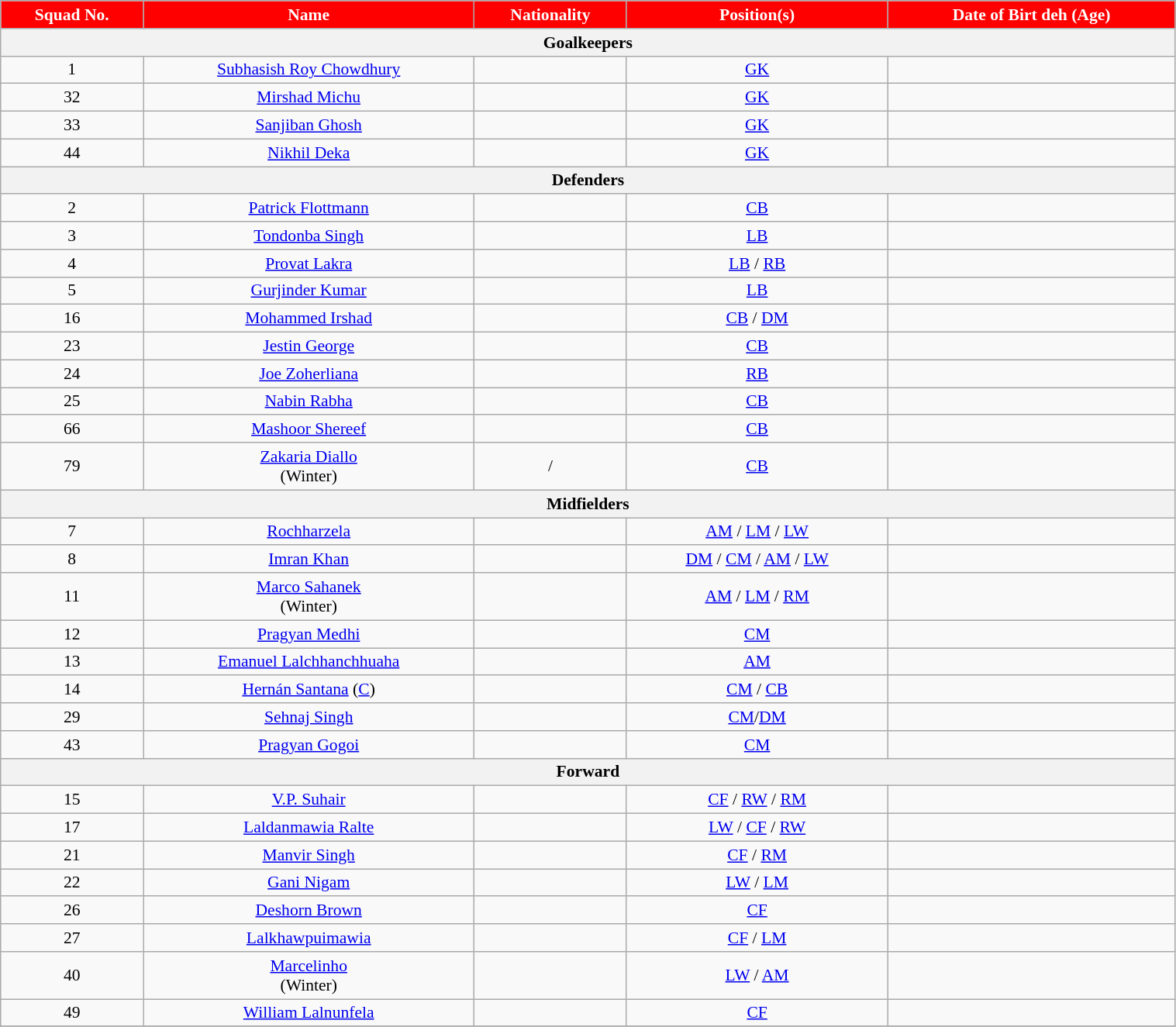<table class="wikitable" style="text-align:center; font-size:90%; width:80%;">
<tr>
<th style="background:#FF0000; color:White; text-align:center;">Squad No.</th>
<th style="background:#FF0000; color:White; text-align:center;">Name</th>
<th style="background:#FF0000; color:White; text-align:center;">Nationality</th>
<th style="background:#FF0000; color:White; text-align:center;">Position(s)</th>
<th style="background:#FF0000; color:White; text-align:center;">Date of Birt deh (Age)</th>
</tr>
<tr>
<th colspan="5" style="background:; text-align:center;"><strong>Goalkeepers</strong></th>
</tr>
<tr>
<td>1</td>
<td><a href='#'>Subhasish Roy Chowdhury</a></td>
<td></td>
<td><a href='#'>GK</a></td>
<td></td>
</tr>
<tr>
<td>32</td>
<td><a href='#'>Mirshad Michu</a></td>
<td></td>
<td><a href='#'>GK</a></td>
<td></td>
</tr>
<tr>
<td>33</td>
<td><a href='#'>Sanjiban Ghosh</a></td>
<td></td>
<td><a href='#'>GK</a></td>
<td></td>
</tr>
<tr>
<td>44</td>
<td><a href='#'>Nikhil Deka</a></td>
<td></td>
<td><a href='#'>GK</a></td>
<td></td>
</tr>
<tr>
<th colspan="5" style="background:; text-align:center;"><strong>Defenders</strong></th>
</tr>
<tr>
<td>2</td>
<td><a href='#'>Patrick Flottmann</a></td>
<td></td>
<td><a href='#'>CB</a></td>
<td></td>
</tr>
<tr>
<td>3</td>
<td><a href='#'>Tondonba Singh</a></td>
<td></td>
<td><a href='#'>LB</a></td>
<td></td>
</tr>
<tr>
<td>4</td>
<td><a href='#'>Provat Lakra</a></td>
<td></td>
<td><a href='#'>LB</a> / <a href='#'>RB</a></td>
<td></td>
</tr>
<tr>
<td>5</td>
<td><a href='#'>Gurjinder Kumar</a></td>
<td></td>
<td><a href='#'>LB</a></td>
<td></td>
</tr>
<tr>
<td>16</td>
<td><a href='#'>Mohammed Irshad</a></td>
<td></td>
<td><a href='#'>CB</a> / <a href='#'>DM</a></td>
<td></td>
</tr>
<tr>
<td>23</td>
<td><a href='#'>Jestin George</a></td>
<td></td>
<td><a href='#'>CB</a></td>
<td></td>
</tr>
<tr>
<td>24</td>
<td><a href='#'>Joe Zoherliana</a></td>
<td></td>
<td><a href='#'>RB</a></td>
<td></td>
</tr>
<tr>
<td>25</td>
<td><a href='#'>Nabin Rabha</a></td>
<td></td>
<td><a href='#'>CB</a></td>
<td></td>
</tr>
<tr>
<td>66</td>
<td><a href='#'>Mashoor Shereef</a></td>
<td></td>
<td><a href='#'>CB</a></td>
<td></td>
</tr>
<tr>
<td>79</td>
<td><a href='#'>Zakaria Diallo</a><br>(Winter)</td>
<td> / </td>
<td><a href='#'>CB</a></td>
<td></td>
</tr>
<tr>
<th colspan="5" style="background:; text-align:center;"><strong>Midfielders</strong></th>
</tr>
<tr>
<td>7</td>
<td><a href='#'>Rochharzela</a></td>
<td></td>
<td><a href='#'>AM</a> / <a href='#'>LM</a> / <a href='#'>LW</a></td>
<td></td>
</tr>
<tr>
<td>8</td>
<td><a href='#'>Imran Khan</a></td>
<td></td>
<td><a href='#'>DM</a> / <a href='#'>CM</a> / <a href='#'>AM</a> / <a href='#'>LW</a></td>
<td></td>
</tr>
<tr>
<td>11</td>
<td><a href='#'>Marco Sahanek</a><br>(Winter)</td>
<td></td>
<td><a href='#'>AM</a> / <a href='#'>LM</a> / <a href='#'>RM</a></td>
<td></td>
</tr>
<tr>
<td>12</td>
<td><a href='#'>Pragyan Medhi</a></td>
<td></td>
<td><a href='#'>CM</a></td>
<td></td>
</tr>
<tr>
<td>13</td>
<td><a href='#'>Emanuel Lalchhanchhuaha</a></td>
<td></td>
<td><a href='#'>AM</a></td>
<td></td>
</tr>
<tr>
<td>14</td>
<td><a href='#'>Hernán Santana</a> (<a href='#'>C</a>)</td>
<td></td>
<td><a href='#'>CM</a> / <a href='#'>CB</a></td>
<td></td>
</tr>
<tr>
<td>29</td>
<td><a href='#'>Sehnaj Singh</a></td>
<td></td>
<td><a href='#'>CM</a>/<a href='#'>DM</a></td>
<td></td>
</tr>
<tr>
<td>43</td>
<td><a href='#'>Pragyan Gogoi</a></td>
<td></td>
<td><a href='#'>CM</a></td>
<td></td>
</tr>
<tr>
<th colspan="5" style="background:; text-align:center;"><strong>Forward</strong></th>
</tr>
<tr>
<td>15</td>
<td><a href='#'>V.P. Suhair</a></td>
<td></td>
<td><a href='#'>CF</a> / <a href='#'>RW</a> / <a href='#'>RM</a></td>
<td></td>
</tr>
<tr>
<td>17</td>
<td><a href='#'>Laldanmawia Ralte</a></td>
<td></td>
<td><a href='#'>LW</a> / <a href='#'>CF</a> /  <a href='#'>RW</a></td>
<td></td>
</tr>
<tr>
<td>21</td>
<td><a href='#'>Manvir Singh</a></td>
<td></td>
<td><a href='#'>CF</a> / <a href='#'>RM</a></td>
<td></td>
</tr>
<tr>
<td>22</td>
<td><a href='#'>Gani Nigam</a></td>
<td></td>
<td><a href='#'>LW</a> / <a href='#'>LM</a></td>
<td></td>
</tr>
<tr>
<td>26</td>
<td><a href='#'>Deshorn Brown</a></td>
<td></td>
<td><a href='#'>CF</a></td>
<td></td>
</tr>
<tr>
<td>27</td>
<td><a href='#'>Lalkhawpuimawia</a></td>
<td></td>
<td><a href='#'>CF</a> / <a href='#'>LM</a></td>
<td></td>
</tr>
<tr>
<td>40</td>
<td><a href='#'>Marcelinho</a><br>(Winter)</td>
<td></td>
<td><a href='#'>LW</a> / <a href='#'>AM</a></td>
<td></td>
</tr>
<tr>
<td>49</td>
<td><a href='#'>William Lalnunfela</a></td>
<td></td>
<td><a href='#'>CF</a></td>
<td></td>
</tr>
<tr>
</tr>
</table>
